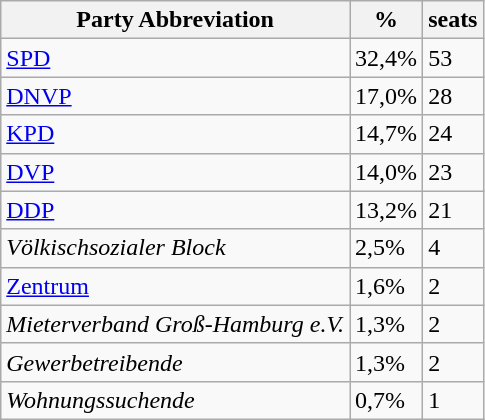<table class="wikitable">
<tr>
<th>Party Abbreviation</th>
<th>%</th>
<th>seats</th>
</tr>
<tr>
<td><a href='#'>SPD</a></td>
<td>32,4%</td>
<td>53</td>
</tr>
<tr>
<td><a href='#'>DNVP</a></td>
<td>17,0%</td>
<td>28</td>
</tr>
<tr>
<td><a href='#'>KPD</a></td>
<td>14,7%</td>
<td>24</td>
</tr>
<tr>
<td><a href='#'>DVP</a></td>
<td>14,0%</td>
<td>23</td>
</tr>
<tr>
<td><a href='#'>DDP</a></td>
<td>13,2%</td>
<td>21</td>
</tr>
<tr>
<td><em>Völkischsozialer Block</em></td>
<td>2,5%</td>
<td>4</td>
</tr>
<tr>
<td><a href='#'>Zentrum</a></td>
<td>1,6%</td>
<td>2</td>
</tr>
<tr>
<td><em>Mieterverband Groß-Hamburg e.V.</em></td>
<td>1,3%</td>
<td>2</td>
</tr>
<tr>
<td><em>Gewerbetreibende</em></td>
<td>1,3%</td>
<td>2</td>
</tr>
<tr>
<td><em>Wohnungssuchende</em></td>
<td>0,7%</td>
<td>1</td>
</tr>
</table>
